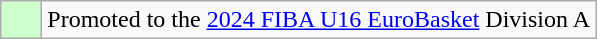<table class="wikitable">
<tr>
<td width=20px bgcolor="#ccffcc"></td>
<td>Promoted to the <a href='#'>2024 FIBA U16 EuroBasket</a> Division A</td>
</tr>
</table>
